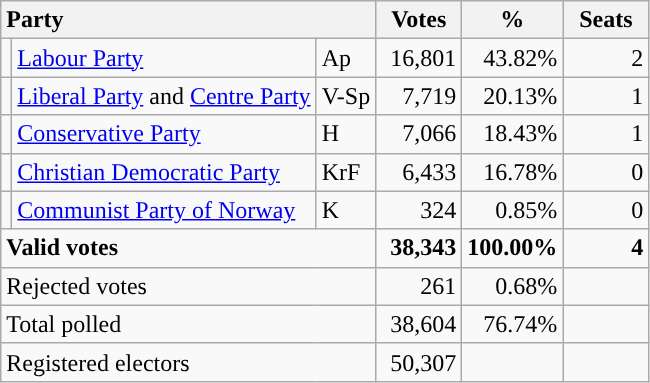<table class="wikitable" border="1" style="text-align:right;">
<tr>
<th style="text-align:left;" colspan=3>Party</th>
<th align=center width="50">Votes</th>
<th align=center width="50">%</th>
<th align=center width="50">Seats</th>
</tr>
<tr>
<td style="color:inherit;background:"></td>
<td align=left><a href='#'>Labour Party</a></td>
<td align=left>Ap</td>
<td>16,801</td>
<td>43.82%</td>
<td>2</td>
</tr>
<tr>
<td></td>
<td align=left><a href='#'>Liberal Party</a> and <a href='#'>Centre Party</a></td>
<td align=left>V-Sp</td>
<td>7,719</td>
<td>20.13%</td>
<td>1</td>
</tr>
<tr>
<td style="color:inherit;background:"></td>
<td align=left><a href='#'>Conservative Party</a></td>
<td align=left>H</td>
<td>7,066</td>
<td>18.43%</td>
<td>1</td>
</tr>
<tr>
<td style="color:inherit;background:"></td>
<td align=left><a href='#'>Christian Democratic Party</a></td>
<td align=left>KrF</td>
<td>6,433</td>
<td>16.78%</td>
<td>0</td>
</tr>
<tr>
<td style="color:inherit;background:"></td>
<td align=left><a href='#'>Communist Party of Norway</a></td>
<td align=left>K</td>
<td>324</td>
<td>0.85%</td>
<td>0</td>
</tr>
<tr style="font-weight:bold">
<td align=left colspan=3>Valid votes</td>
<td>38,343</td>
<td>100.00%</td>
<td>4</td>
</tr>
<tr>
<td align=left colspan=3>Rejected votes</td>
<td>261</td>
<td>0.68%</td>
<td></td>
</tr>
<tr>
<td align=left colspan=3>Total polled</td>
<td>38,604</td>
<td>76.74%</td>
<td></td>
</tr>
<tr>
<td align=left colspan=3>Registered electors</td>
<td>50,307</td>
<td></td>
<td></td>
</tr>
</table>
